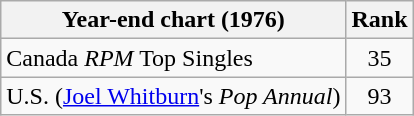<table class="wikitable">
<tr>
<th align="left">Year-end chart (1976)</th>
<th style="text-align:center;">Rank</th>
</tr>
<tr>
<td>Canada <em>RPM</em> Top Singles</td>
<td style="text-align:center;">35</td>
</tr>
<tr>
<td>U.S. (<a href='#'>Joel Whitburn</a>'s <em>Pop Annual</em>)</td>
<td style="text-align:center;">93</td>
</tr>
</table>
